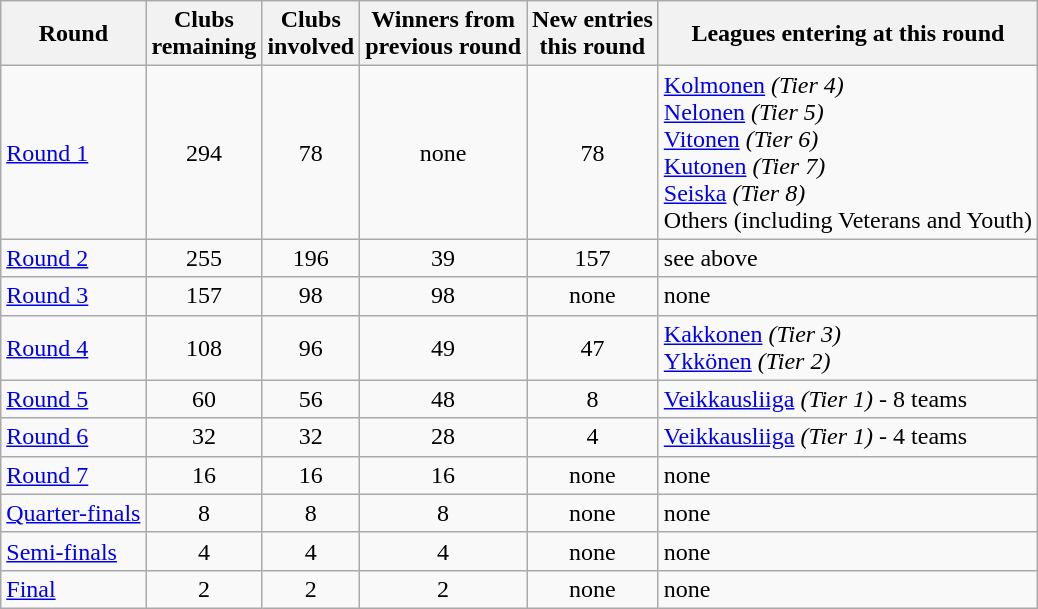<table class="wikitable">
<tr>
<th>Round</th>
<th>Clubs<br>remaining</th>
<th>Clubs<br>involved</th>
<th>Winners from<br>previous round</th>
<th>New entries<br>this round</th>
<th>Leagues entering at this round</th>
</tr>
<tr>
<td><a href='#'>Round 1</a></td>
<td style="text-align:center;">294</td>
<td style="text-align:center;">78</td>
<td style="text-align:center;">none</td>
<td style="text-align:center;">78</td>
<td><a href='#'>Kolmonen</a> <em>(Tier 4)</em><br><a href='#'>Nelonen</a> <em>(Tier 5)</em><br><a href='#'>Vitonen</a> <em>(Tier 6)</em><br><a href='#'>Kutonen</a> <em>(Tier 7)</em><br><a href='#'>Seiska</a> <em>(Tier 8)</em><br>Others (including Veterans and Youth)</td>
</tr>
<tr>
<td><a href='#'>Round 2</a></td>
<td style="text-align:center;">255</td>
<td style="text-align:center;">196</td>
<td style="text-align:center;">39</td>
<td style="text-align:center;">157</td>
<td>see above</td>
</tr>
<tr>
<td><a href='#'>Round 3</a></td>
<td style="text-align:center;">157</td>
<td style="text-align:center;">98</td>
<td style="text-align:center;">98</td>
<td style="text-align:center;">none</td>
<td>none</td>
</tr>
<tr>
<td><a href='#'>Round 4</a></td>
<td style="text-align:center;">108</td>
<td style="text-align:center;">96</td>
<td style="text-align:center;">49</td>
<td style="text-align:center;">47</td>
<td><a href='#'>Kakkonen</a> <em>(Tier 3)</em> <br> <a href='#'>Ykkönen</a> <em>(Tier 2)</em></td>
</tr>
<tr>
<td><a href='#'>Round 5</a></td>
<td style="text-align:center;">60</td>
<td style="text-align:center;">56</td>
<td style="text-align:center;">48</td>
<td style="text-align:center;">8</td>
<td><a href='#'>Veikkausliiga</a> <em>(Tier 1)</em> - 8 teams</td>
</tr>
<tr>
<td><a href='#'>Round 6</a></td>
<td style="text-align:center;">32</td>
<td style="text-align:center;">32</td>
<td style="text-align:center;">28</td>
<td style="text-align:center;">4</td>
<td><a href='#'>Veikkausliiga</a> <em>(Tier 1)</em> - 4 teams</td>
</tr>
<tr>
<td><a href='#'>Round 7</a></td>
<td style="text-align:center;">16</td>
<td style="text-align:center;">16</td>
<td style="text-align:center;">16</td>
<td style="text-align:center;">none</td>
<td>none</td>
</tr>
<tr>
<td><a href='#'>Quarter-finals</a></td>
<td style="text-align:center;">8</td>
<td style="text-align:center;">8</td>
<td style="text-align:center;">8</td>
<td style="text-align:center;">none</td>
<td>none</td>
</tr>
<tr>
<td><a href='#'>Semi-finals</a></td>
<td style="text-align:center;">4</td>
<td style="text-align:center;">4</td>
<td style="text-align:center;">4</td>
<td style="text-align:center;">none</td>
<td>none</td>
</tr>
<tr>
<td><a href='#'>Final</a></td>
<td style="text-align:center;">2</td>
<td style="text-align:center;">2</td>
<td style="text-align:center;">2</td>
<td style="text-align:center;">none</td>
<td>none</td>
</tr>
</table>
